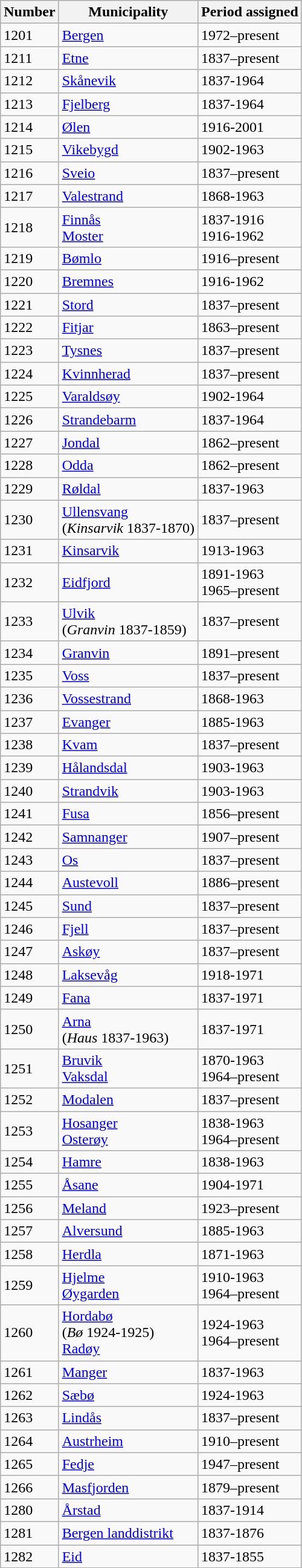<table class="wikitable">
<tr>
<th>Number</th>
<th>Municipality</th>
<th>Period assigned</th>
</tr>
<tr>
<td>1201</td>
<td><a href='#'>Bergen</a></td>
<td>1972–present</td>
</tr>
<tr>
<td>1211</td>
<td><a href='#'>Etne</a></td>
<td>1837–present</td>
</tr>
<tr>
<td>1212</td>
<td><a href='#'>Skånevik</a></td>
<td>1837-1964</td>
</tr>
<tr>
<td>1213</td>
<td><a href='#'>Fjelberg</a></td>
<td>1837-1964</td>
</tr>
<tr>
<td>1214</td>
<td><a href='#'>Ølen</a></td>
<td>1916-2001</td>
</tr>
<tr>
<td>1215</td>
<td><a href='#'>Vikebygd</a></td>
<td>1902-1963</td>
</tr>
<tr>
<td>1216</td>
<td><a href='#'>Sveio</a></td>
<td>1837–present</td>
</tr>
<tr>
<td>1217</td>
<td><a href='#'>Valestrand</a></td>
<td>1868-1963</td>
</tr>
<tr>
<td>1218</td>
<td><a href='#'>Finnås</a><br><a href='#'>Moster</a></td>
<td>1837-1916<br>1916-1962</td>
</tr>
<tr>
<td>1219</td>
<td><a href='#'>Bømlo</a></td>
<td>1916–present</td>
</tr>
<tr>
<td>1220</td>
<td><a href='#'>Bremnes</a></td>
<td>1916-1962</td>
</tr>
<tr>
<td>1221</td>
<td><a href='#'>Stord</a></td>
<td>1837–present</td>
</tr>
<tr>
<td>1222</td>
<td><a href='#'>Fitjar</a></td>
<td>1863–present</td>
</tr>
<tr>
<td>1223</td>
<td><a href='#'>Tysnes</a></td>
<td>1837–present</td>
</tr>
<tr>
<td>1224</td>
<td><a href='#'>Kvinnherad</a></td>
<td>1837–present</td>
</tr>
<tr>
<td>1225</td>
<td><a href='#'>Varaldsøy</a></td>
<td>1902-1964</td>
</tr>
<tr>
<td>1226</td>
<td><a href='#'>Strandebarm</a></td>
<td>1837-1964</td>
</tr>
<tr>
<td>1227</td>
<td><a href='#'>Jondal</a></td>
<td>1862–present</td>
</tr>
<tr>
<td>1228</td>
<td><a href='#'>Odda</a></td>
<td>1862–present</td>
</tr>
<tr>
<td>1229</td>
<td><a href='#'>Røldal</a></td>
<td>1837-1963</td>
</tr>
<tr>
<td>1230</td>
<td><a href='#'>Ullensvang</a><br>(<em>Kinsarvik</em> 1837-1870)</td>
<td>1837–present</td>
</tr>
<tr>
<td>1231</td>
<td><a href='#'>Kinsarvik</a></td>
<td>1913-1963</td>
</tr>
<tr>
<td>1232</td>
<td><a href='#'>Eidfjord</a></td>
<td>1891-1963<br>1965–present</td>
</tr>
<tr>
<td>1233</td>
<td><a href='#'>Ulvik</a><br>(<em>Granvin</em> 1837-1859)</td>
<td>1837–present</td>
</tr>
<tr>
<td>1234</td>
<td><a href='#'>Granvin</a></td>
<td>1891–present</td>
</tr>
<tr>
<td>1235</td>
<td><a href='#'>Voss</a></td>
<td>1837–present</td>
</tr>
<tr>
<td>1236</td>
<td><a href='#'>Vossestrand</a></td>
<td>1868-1963</td>
</tr>
<tr>
<td>1237</td>
<td><a href='#'>Evanger</a></td>
<td>1885-1963</td>
</tr>
<tr>
<td>1238</td>
<td><a href='#'>Kvam</a></td>
<td>1837–present</td>
</tr>
<tr>
<td>1239</td>
<td><a href='#'>Hålandsdal</a></td>
<td>1903-1963</td>
</tr>
<tr>
<td>1240</td>
<td><a href='#'>Strandvik</a></td>
<td>1903-1963</td>
</tr>
<tr>
<td>1241</td>
<td><a href='#'>Fusa</a></td>
<td>1856–present</td>
</tr>
<tr>
<td>1242</td>
<td><a href='#'>Samnanger</a></td>
<td>1907–present</td>
</tr>
<tr>
<td>1243</td>
<td><a href='#'>Os</a></td>
<td>1837–present</td>
</tr>
<tr>
<td>1244</td>
<td><a href='#'>Austevoll</a></td>
<td>1886–present</td>
</tr>
<tr>
<td>1245</td>
<td><a href='#'>Sund</a></td>
<td>1837–present</td>
</tr>
<tr>
<td>1246</td>
<td><a href='#'>Fjell</a></td>
<td>1837–present</td>
</tr>
<tr>
<td>1247</td>
<td><a href='#'>Askøy</a></td>
<td>1837–present</td>
</tr>
<tr>
<td>1248</td>
<td><a href='#'>Laksevåg</a></td>
<td>1918-1971</td>
</tr>
<tr>
<td>1249</td>
<td><a href='#'>Fana</a></td>
<td>1837-1971</td>
</tr>
<tr>
<td>1250</td>
<td><a href='#'>Arna</a><br>(<em>Haus</em> 1837-1963)</td>
<td>1837-1971</td>
</tr>
<tr>
<td>1251</td>
<td><a href='#'>Bruvik</a><br><a href='#'>Vaksdal</a></td>
<td>1870-1963<br>1964–present</td>
</tr>
<tr>
<td>1252</td>
<td><a href='#'>Modalen</a></td>
<td>1837–present</td>
</tr>
<tr>
<td>1253</td>
<td><a href='#'>Hosanger</a><br><a href='#'>Osterøy</a></td>
<td>1838-1963<br>1964–present</td>
</tr>
<tr>
<td>1254</td>
<td><a href='#'>Hamre</a></td>
<td>1838-1963</td>
</tr>
<tr>
<td>1255</td>
<td><a href='#'>Åsane</a></td>
<td>1904-1971</td>
</tr>
<tr>
<td>1256</td>
<td><a href='#'>Meland</a></td>
<td>1923–present</td>
</tr>
<tr>
<td>1257</td>
<td><a href='#'>Alversund</a></td>
<td>1885-1963</td>
</tr>
<tr>
<td>1258</td>
<td><a href='#'>Herdla</a></td>
<td>1871-1963</td>
</tr>
<tr>
<td>1259</td>
<td><a href='#'>Hjelme</a><br><a href='#'>Øygarden</a></td>
<td>1910-1963<br>1964–present</td>
</tr>
<tr>
<td>1260</td>
<td><a href='#'>Hordabø</a><br>(<em>Bø</em> 1924-1925)<br><a href='#'>Radøy</a></td>
<td>1924-1963<br>1964–present</td>
</tr>
<tr>
<td>1261</td>
<td><a href='#'>Manger</a></td>
<td>1837-1963</td>
</tr>
<tr>
<td>1262</td>
<td><a href='#'>Sæbø</a></td>
<td>1924-1963</td>
</tr>
<tr>
<td>1263</td>
<td><a href='#'>Lindås</a></td>
<td>1837–present</td>
</tr>
<tr>
<td>1264</td>
<td><a href='#'>Austrheim</a></td>
<td>1910–present</td>
</tr>
<tr>
<td>1265</td>
<td><a href='#'>Fedje</a></td>
<td>1947–present</td>
</tr>
<tr>
<td>1266</td>
<td><a href='#'>Masfjorden</a></td>
<td>1879–present</td>
</tr>
<tr>
<td>1280</td>
<td><a href='#'>Årstad</a></td>
<td>1837-1914</td>
</tr>
<tr>
<td>1281</td>
<td><a href='#'>Bergen landdistrikt</a></td>
<td>1837-1876</td>
</tr>
<tr>
<td>1282</td>
<td><a href='#'>Eid</a></td>
<td>1837-1855</td>
</tr>
</table>
